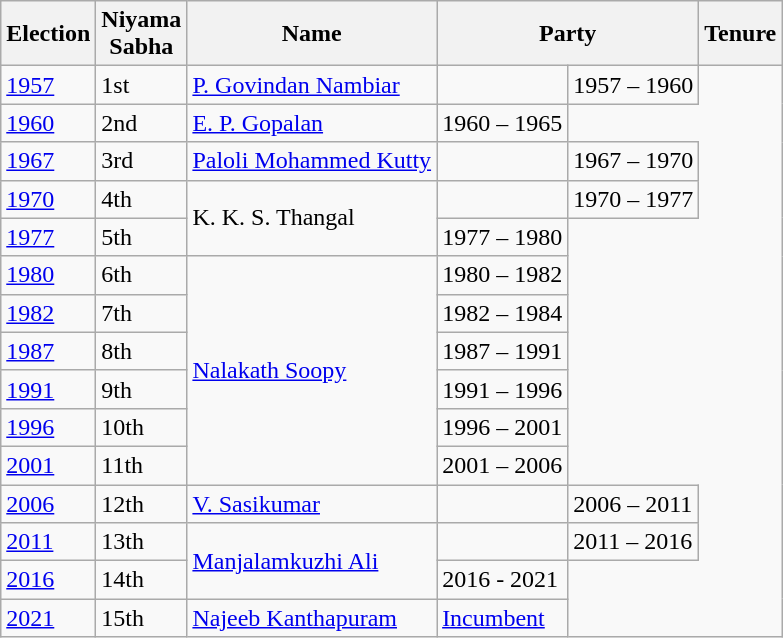<table class="wikitable sortable">
<tr>
<th>Election</th>
<th>Niyama<br>Sabha</th>
<th>Name</th>
<th colspan="2">Party</th>
<th>Tenure</th>
</tr>
<tr>
<td><a href='#'>1957</a></td>
<td>1st</td>
<td><a href='#'>P. Govindan Nambiar</a></td>
<td></td>
<td>1957 – 1960</td>
</tr>
<tr>
<td><a href='#'>1960</a></td>
<td>2nd</td>
<td><a href='#'>E. P. Gopalan</a></td>
<td>1960 – 1965</td>
</tr>
<tr>
<td><a href='#'>1967</a></td>
<td>3rd</td>
<td><a href='#'>Paloli Mohammed Kutty</a></td>
<td></td>
<td>1967 – 1970</td>
</tr>
<tr>
<td><a href='#'>1970</a></td>
<td>4th</td>
<td rowspan="2">K. K. S. Thangal</td>
<td></td>
<td>1970 – 1977</td>
</tr>
<tr>
<td><a href='#'>1977</a></td>
<td>5th</td>
<td>1977 – 1980</td>
</tr>
<tr>
<td><a href='#'>1980</a></td>
<td>6th</td>
<td rowspan="6"><a href='#'>Nalakath Soopy</a></td>
<td>1980 – 1982</td>
</tr>
<tr>
<td><a href='#'>1982</a></td>
<td>7th</td>
<td>1982 – 1984</td>
</tr>
<tr>
<td><a href='#'>1987</a></td>
<td>8th</td>
<td>1987 – 1991</td>
</tr>
<tr>
<td><a href='#'>1991</a></td>
<td>9th</td>
<td>1991 – 1996</td>
</tr>
<tr>
<td><a href='#'>1996</a></td>
<td>10th</td>
<td>1996 – 2001</td>
</tr>
<tr>
<td><a href='#'>2001</a></td>
<td>11th</td>
<td>2001 – 2006</td>
</tr>
<tr>
<td><a href='#'>2006</a></td>
<td>12th</td>
<td><a href='#'>V. Sasikumar</a></td>
<td></td>
<td>2006 – 2011</td>
</tr>
<tr>
<td><a href='#'>2011</a></td>
<td>13th</td>
<td rowspan="2"><a href='#'>Manjalamkuzhi Ali</a></td>
<td></td>
<td>2011 – 2016</td>
</tr>
<tr>
<td><a href='#'>2016</a></td>
<td>14th</td>
<td>2016 - 2021</td>
</tr>
<tr>
<td><a href='#'>2021</a></td>
<td>15th</td>
<td><a href='#'>Najeeb Kanthapuram</a></td>
<td><a href='#'>Incumbent</a></td>
</tr>
</table>
